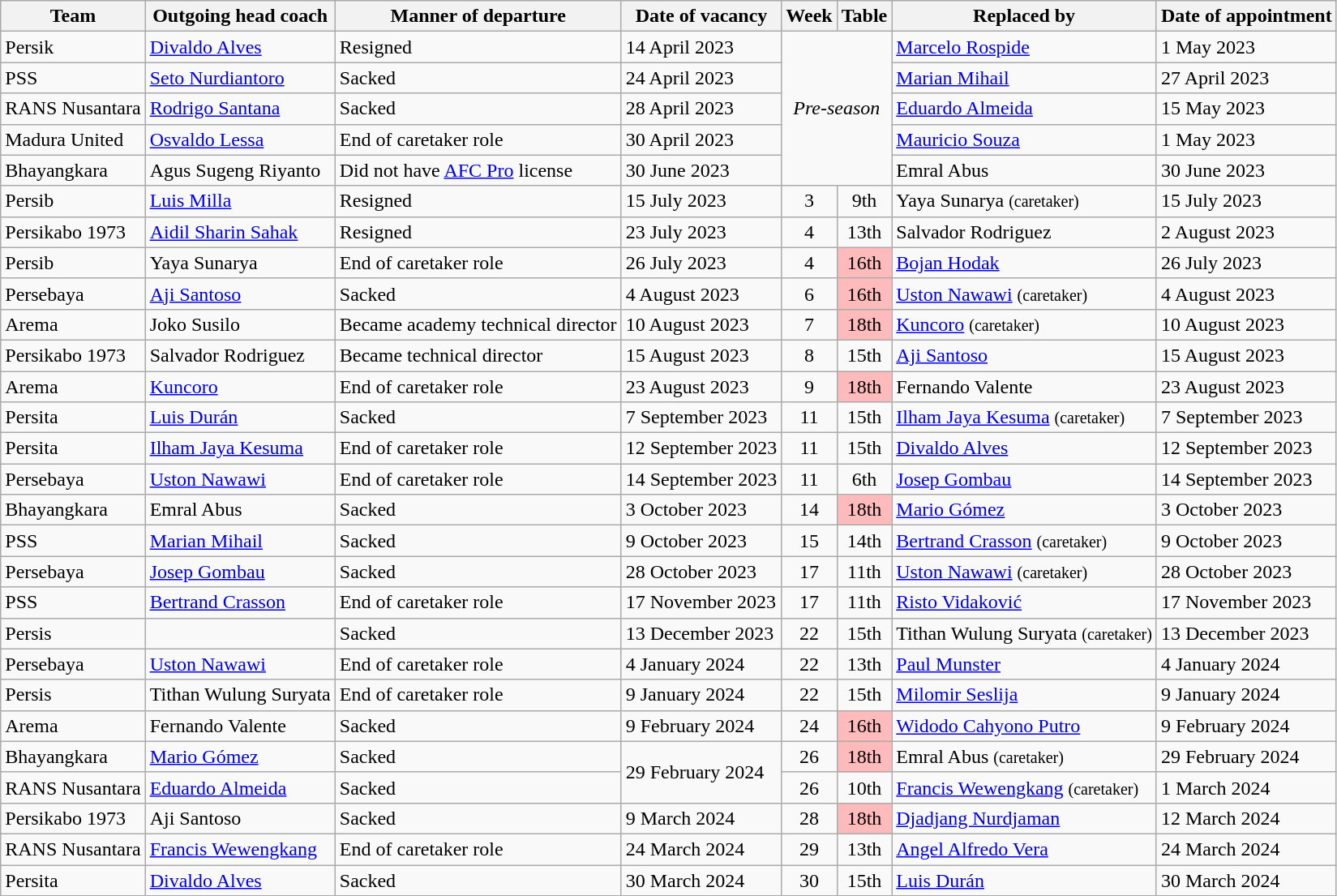<table class="wikitable sortable">
<tr>
<th>Team</th>
<th>Outgoing head coach</th>
<th>Manner of departure</th>
<th>Date of vacancy</th>
<th>Week</th>
<th>Table</th>
<th>Replaced by</th>
<th>Date of appointment</th>
</tr>
<tr>
<td>Persik</td>
<td> <a href='#'>Divaldo Alves</a></td>
<td>Resigned</td>
<td>14 April 2023</td>
<td colspan="2" rowspan="5" style="text-align: center;"><em>Pre-season</em></td>
<td> <a href='#'>Marcelo Rospide</a></td>
<td>1 May 2023</td>
</tr>
<tr>
<td>PSS</td>
<td> <a href='#'>Seto Nurdiantoro</a></td>
<td>Sacked</td>
<td>24 April 2023</td>
<td> <a href='#'>Marian Mihail</a></td>
<td>27 April 2023</td>
</tr>
<tr>
<td>RANS Nusantara</td>
<td> <a href='#'>Rodrigo Santana</a></td>
<td>Sacked</td>
<td>28 April 2023</td>
<td> <a href='#'>Eduardo Almeida</a></td>
<td>15 May 2023</td>
</tr>
<tr>
<td>Madura United</td>
<td> <a href='#'>Osvaldo Lessa</a></td>
<td>End of caretaker role</td>
<td>30 April 2023</td>
<td> <a href='#'>Mauricio Souza</a></td>
<td>1 May 2023</td>
</tr>
<tr>
<td>Bhayangkara</td>
<td> Agus Sugeng Riyanto</td>
<td>Did not have <a href='#'>AFC Pro</a> license</td>
<td>30 June 2023</td>
<td> Emral Abus</td>
<td>30 June 2023</td>
</tr>
<tr>
<td>Persib</td>
<td> <a href='#'>Luis Milla</a></td>
<td>Resigned</td>
<td>15 July 2023</td>
<td style="text-align: center;">3</td>
<td style="text-align: center;">9th</td>
<td> Yaya Sunarya <small>(caretaker)</small></td>
<td>15 July 2023</td>
</tr>
<tr>
<td>Persikabo 1973</td>
<td> <a href='#'>Aidil Sharin Sahak</a></td>
<td>Resigned</td>
<td>23 July 2023</td>
<td style="text-align: center;">4</td>
<td style="text-align: center;">13th</td>
<td> Salvador Rodriguez</td>
<td>2 August 2023</td>
</tr>
<tr>
<td>Persib</td>
<td> Yaya Sunarya</td>
<td>End of caretaker role</td>
<td>26 July 2023</td>
<td style="text-align: center;">4</td>
<td align="center" style="background-color: #FFBBBB;">16th</td>
<td> <a href='#'>Bojan Hodak</a></td>
<td>26 July 2023</td>
</tr>
<tr>
<td>Persebaya</td>
<td> <a href='#'>Aji Santoso</a></td>
<td>Sacked</td>
<td>4 August 2023</td>
<td style="text-align: center;">6</td>
<td align="center" style="background-color: #FFBBBB;">16th</td>
<td> <a href='#'>Uston Nawawi</a> <small>(caretaker)</small></td>
<td>4 August 2023</td>
</tr>
<tr>
<td>Arema</td>
<td> Joko Susilo</td>
<td>Became academy technical director</td>
<td>10 August 2023</td>
<td style="text-align: center;">7</td>
<td align="center" style="background-color: #FFBBBB;">18th</td>
<td> <a href='#'>Kuncoro</a> <small>(caretaker)</small></td>
<td>10 August 2023</td>
</tr>
<tr>
<td>Persikabo 1973</td>
<td> Salvador Rodriguez</td>
<td>Became technical director</td>
<td>15 August 2023</td>
<td style="text-align: center;">8</td>
<td style="text-align: center;">15th</td>
<td> <a href='#'>Aji Santoso</a></td>
<td>15 August 2023</td>
</tr>
<tr>
<td>Arema</td>
<td> <a href='#'>Kuncoro</a></td>
<td>End of caretaker role</td>
<td>23 August 2023</td>
<td style="text-align: center;">9</td>
<td align="center" style="background-color: #FFBBBB;">18th</td>
<td> Fernando Valente</td>
<td>23 August 2023</td>
</tr>
<tr>
<td>Persita</td>
<td> <a href='#'>Luis Durán</a></td>
<td>Sacked</td>
<td>7 September 2023</td>
<td style="text-align: center;">11</td>
<td style="text-align: center;">15th</td>
<td> <a href='#'>Ilham Jaya Kesuma</a> <small>(caretaker)</small></td>
<td>7 September 2023</td>
</tr>
<tr>
<td>Persita</td>
<td> <a href='#'>Ilham Jaya Kesuma</a></td>
<td>End of caretaker role</td>
<td>12 September 2023</td>
<td style="text-align: center;">11</td>
<td style="text-align: center;">15th</td>
<td> <a href='#'>Divaldo Alves</a></td>
<td>12 September 2023</td>
</tr>
<tr>
<td>Persebaya</td>
<td> <a href='#'>Uston Nawawi</a></td>
<td>End of caretaker role</td>
<td>14 September 2023</td>
<td style="text-align: center;">11</td>
<td style="text-align: center;">6th</td>
<td> <a href='#'>Josep Gombau</a></td>
<td>14 September 2023</td>
</tr>
<tr>
<td>Bhayangkara</td>
<td> Emral Abus</td>
<td>Sacked</td>
<td>3 October 2023</td>
<td style="text-align: center;">14</td>
<td align="center" style="background-color: #FFBBBB;">18th</td>
<td> <a href='#'>Mario Gómez</a></td>
<td>3 October 2023</td>
</tr>
<tr>
<td>PSS</td>
<td> <a href='#'>Marian Mihail</a></td>
<td>Sacked</td>
<td>9 October 2023</td>
<td style="text-align: center;">15</td>
<td style="text-align: center;">14th</td>
<td> <a href='#'>Bertrand Crasson</a> <small>(caretaker)</small></td>
<td>9 October 2023</td>
</tr>
<tr>
<td>Persebaya</td>
<td> <a href='#'>Josep Gombau</a></td>
<td>Sacked</td>
<td>28 October 2023</td>
<td style="text-align: center;">17</td>
<td style="text-align: center;">11th</td>
<td> <a href='#'>Uston Nawawi</a> <small>(caretaker)</small></td>
<td>28 October 2023</td>
</tr>
<tr>
<td>PSS</td>
<td> <a href='#'>Bertrand Crasson</a></td>
<td>End of caretaker role</td>
<td>17 November 2023</td>
<td style="text-align: center;">17</td>
<td style="text-align: center;">11th</td>
<td> <a href='#'>Risto Vidaković</a></td>
<td>17 November 2023</td>
</tr>
<tr>
<td>Persis</td>
<td></td>
<td>Sacked</td>
<td>13 December 2023</td>
<td style="text-align: center;">22</td>
<td style="text-align: center;">15th</td>
<td> Tithan Wulung Suryata <small>(caretaker)</small></td>
<td>13 December 2023</td>
</tr>
<tr>
<td>Persebaya</td>
<td> <a href='#'>Uston Nawawi</a></td>
<td>End of caretaker role</td>
<td>4 January 2024</td>
<td style="text-align: center;">22</td>
<td style="text-align: center;">13th</td>
<td> <a href='#'>Paul Munster</a></td>
<td>4 January 2024</td>
</tr>
<tr>
<td>Persis</td>
<td> Tithan Wulung Suryata</td>
<td>End of caretaker role</td>
<td>9 January 2024</td>
<td style="text-align: center;">22</td>
<td style="text-align: center;">15th</td>
<td> <a href='#'>Milomir Seslija</a></td>
<td>9 January 2024</td>
</tr>
<tr>
<td>Arema</td>
<td> Fernando Valente</td>
<td>Sacked</td>
<td>9 February 2024</td>
<td style="text-align: center;">24</td>
<td align="center" style="background-color: #FFBBBB;">16th</td>
<td> <a href='#'>Widodo Cahyono Putro</a></td>
<td>9 February 2024</td>
</tr>
<tr>
<td>Bhayangkara</td>
<td> <a href='#'>Mario Gómez</a></td>
<td>Sacked</td>
<td rowspan=2>29 February 2024</td>
<td style="text-align: center;">26</td>
<td align="center" style="background-color: #FFBBBB;">18th</td>
<td> Emral Abus <small>(caretaker)</small></td>
<td>29 February 2024</td>
</tr>
<tr>
<td>RANS Nusantara</td>
<td> <a href='#'>Eduardo Almeida</a></td>
<td>Sacked</td>
<td style="text-align: center;">26</td>
<td style="text-align: center;">10th</td>
<td> <a href='#'>Francis Wewengkang</a> <small>(caretaker)</small></td>
<td>1 March 2024</td>
</tr>
<tr>
<td>Persikabo 1973</td>
<td> Aji Santoso</td>
<td>Sacked</td>
<td>9 March 2024</td>
<td style="text-align: center;">28</td>
<td align="center" style="background-color: #FFBBBB;">18th</td>
<td> <a href='#'>Djadjang Nurdjaman</a></td>
<td>12 March 2024</td>
</tr>
<tr>
<td>RANS Nusantara</td>
<td> <a href='#'>Francis Wewengkang</a></td>
<td>End of caretaker role</td>
<td>24 March 2024</td>
<td style="text-align: center;">29</td>
<td style="text-align: center;">13th</td>
<td> <a href='#'>Angel Alfredo Vera</a></td>
<td>24 March 2024</td>
</tr>
<tr>
<td>Persita</td>
<td> <a href='#'>Divaldo Alves</a></td>
<td>Sacked</td>
<td>30 March 2024</td>
<td style="text-align: center;">30</td>
<td style="text-align: center;">15th</td>
<td> <a href='#'>Luis Durán</a></td>
<td>30 March 2024</td>
</tr>
</table>
